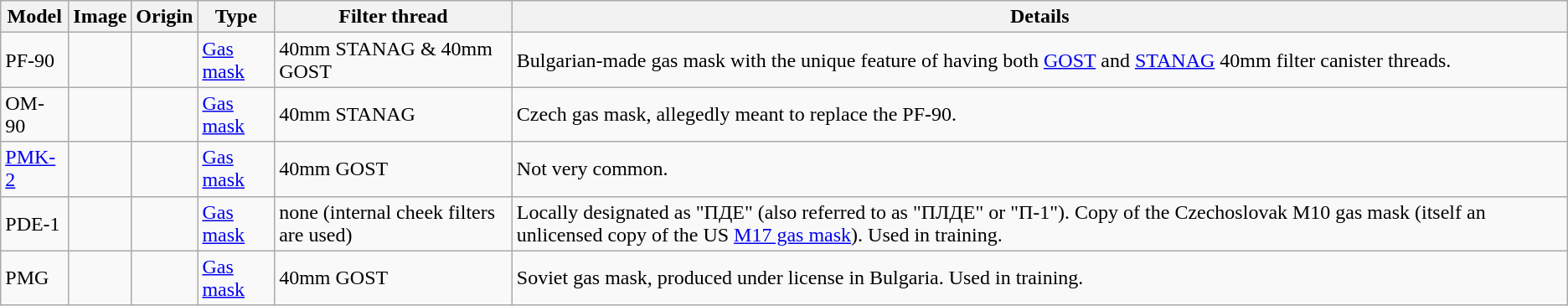<table class="wikitable">
<tr>
<th>Model</th>
<th>Image</th>
<th>Origin</th>
<th>Type</th>
<th>Filter thread</th>
<th>Details</th>
</tr>
<tr>
<td>PF-90</td>
<td></td>
<td></td>
<td><a href='#'>Gas mask</a></td>
<td>40mm STANAG & 40mm GOST</td>
<td>Bulgarian-made gas mask with the unique feature of having both <a href='#'>GOST</a> and <a href='#'>STANAG</a> 40mm filter canister threads.</td>
</tr>
<tr>
<td>OM-90</td>
<td></td>
<td></td>
<td><a href='#'>Gas mask</a></td>
<td>40mm STANAG</td>
<td>Czech gas mask, allegedly meant to replace the PF-90.</td>
</tr>
<tr>
<td><a href='#'>PMK-2</a></td>
<td></td>
<td></td>
<td><a href='#'>Gas mask</a></td>
<td>40mm GOST</td>
<td>Not very common.</td>
</tr>
<tr>
<td>PDE-1</td>
<td></td>
<td></td>
<td><a href='#'>Gas mask</a></td>
<td>none (internal cheek filters are used)</td>
<td>Locally designated as "ПДЕ" (also referred to as "ПЛДЕ" or "П-1"). Copy of the Czechoslovak M10 gas mask (itself an unlicensed copy of the US <a href='#'>M17 gas mask</a>). Used in training.</td>
</tr>
<tr>
<td>PMG</td>
<td></td>
<td><br></td>
<td><a href='#'>Gas mask</a></td>
<td>40mm GOST</td>
<td>Soviet gas mask, produced under license in Bulgaria. Used in training.</td>
</tr>
</table>
